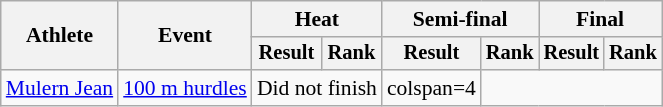<table class=wikitable style=font-size:90%>
<tr>
<th rowspan=2>Athlete</th>
<th rowspan=2>Event</th>
<th colspan=2>Heat</th>
<th colspan=2>Semi-final</th>
<th colspan=2>Final</th>
</tr>
<tr style=font-size:95%>
<th>Result</th>
<th>Rank</th>
<th>Result</th>
<th>Rank</th>
<th>Result</th>
<th>Rank</th>
</tr>
<tr align=center>
<td align=left><a href='#'>Mulern Jean</a></td>
<td align=left><a href='#'>100 m hurdles</a></td>
<td colspan=2>Did not finish</td>
<td>colspan=4 </td>
</tr>
</table>
